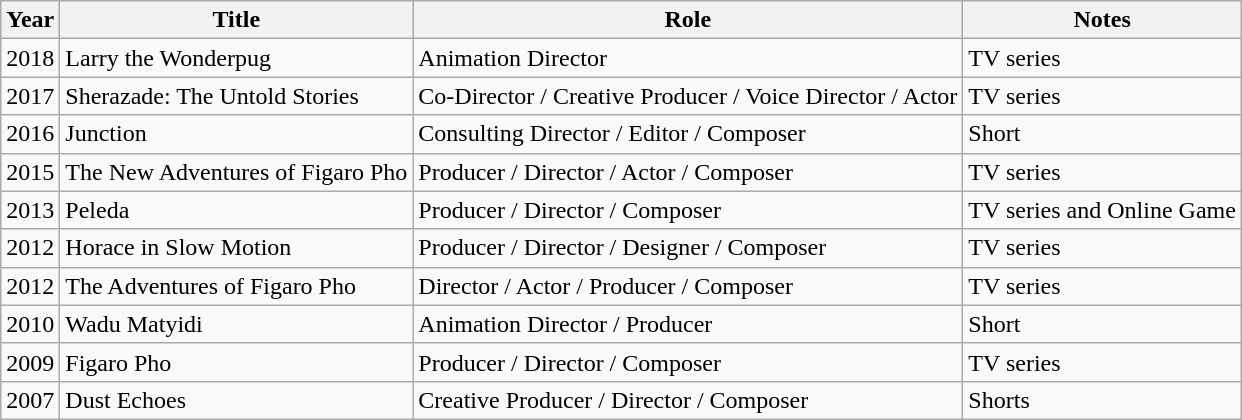<table class="wikitable">
<tr>
<th>Year</th>
<th>Title</th>
<th>Role</th>
<th>Notes</th>
</tr>
<tr>
<td>2018</td>
<td>Larry the Wonderpug</td>
<td>Animation Director</td>
<td>TV series</td>
</tr>
<tr>
<td>2017</td>
<td>Sherazade: The Untold Stories</td>
<td>Co-Director / Creative Producer / Voice Director / Actor</td>
<td>TV series</td>
</tr>
<tr>
<td>2016</td>
<td>Junction</td>
<td>Consulting Director / Editor / Composer</td>
<td>Short</td>
</tr>
<tr>
<td>2015</td>
<td>The New Adventures of Figaro Pho</td>
<td>Producer / Director / Actor / Composer</td>
<td>TV series</td>
</tr>
<tr>
<td>2013</td>
<td>Peleda</td>
<td>Producer / Director / Composer</td>
<td>TV series and Online Game</td>
</tr>
<tr>
<td>2012</td>
<td>Horace in Slow Motion</td>
<td>Producer / Director / Designer / Composer</td>
<td>TV series</td>
</tr>
<tr>
<td>2012</td>
<td>The Adventures of Figaro Pho</td>
<td>Director / Actor / Producer / Composer</td>
<td>TV series</td>
</tr>
<tr>
<td>2010</td>
<td>Wadu Matyidi</td>
<td>Animation Director / Producer</td>
<td>Short</td>
</tr>
<tr>
<td>2009</td>
<td>Figaro Pho</td>
<td>Producer / Director / Composer</td>
<td>TV series</td>
</tr>
<tr>
<td>2007</td>
<td>Dust Echoes</td>
<td>Creative Producer / Director / Composer</td>
<td>Shorts</td>
</tr>
</table>
